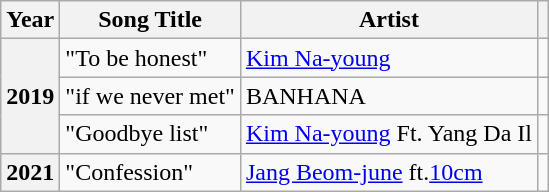<table class="wikitable plainrowheaders sortable">
<tr>
<th scope="col">Year</th>
<th scope="col">Song Title</th>
<th scope="col">Artist</th>
<th scope="col" class="unsortable"></th>
</tr>
<tr>
<th scope="row"  rowspan="3">2019</th>
<td>"To be honest"</td>
<td><a href='#'>Kim Na-young</a></td>
<td align="center"></td>
</tr>
<tr>
<td>"if we never met"</td>
<td>BANHANA</td>
<td align="center"></td>
</tr>
<tr>
<td>"Goodbye list"</td>
<td><a href='#'>Kim Na-young</a> Ft. Yang Da Il</td>
<td align="center"></td>
</tr>
<tr>
<th scope="row">2021</th>
<td>"Confession" </td>
<td><a href='#'>Jang Beom-june</a> ft.<a href='#'>10cm</a></td>
<td align="center"></td>
</tr>
</table>
